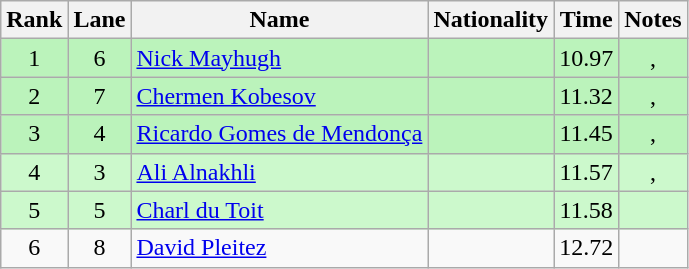<table class="wikitable sortable" style="text-align:center">
<tr>
<th>Rank</th>
<th>Lane</th>
<th>Name</th>
<th>Nationality</th>
<th>Time</th>
<th>Notes</th>
</tr>
<tr bgcolor=bbf3bb>
<td>1</td>
<td>6</td>
<td align="left"><a href='#'>Nick Mayhugh</a></td>
<td align="left"></td>
<td>10.97</td>
<td>, <strong></strong></td>
</tr>
<tr bgcolor=bbf3bb>
<td>2</td>
<td>7</td>
<td align="left"><a href='#'>Chermen Kobesov</a></td>
<td align="left"></td>
<td>11.32</td>
<td>, </td>
</tr>
<tr bgcolor=bbf3bb>
<td>3</td>
<td>4</td>
<td align="left"><a href='#'>Ricardo Gomes de Mendonça</a></td>
<td align="left"></td>
<td>11.45</td>
<td>, </td>
</tr>
<tr bgcolor=ccf9cc>
<td>4</td>
<td>3</td>
<td align="left"><a href='#'>Ali Alnakhli</a></td>
<td align="left"></td>
<td>11.57</td>
<td>, </td>
</tr>
<tr bgcolor=ccf9cc>
<td>5</td>
<td>5</td>
<td align="left"><a href='#'>Charl du Toit</a></td>
<td align="left"></td>
<td>11.58</td>
<td></td>
</tr>
<tr>
<td>6</td>
<td>8</td>
<td align="left"><a href='#'>David Pleitez</a></td>
<td align="left"></td>
<td>12.72</td>
<td></td>
</tr>
</table>
